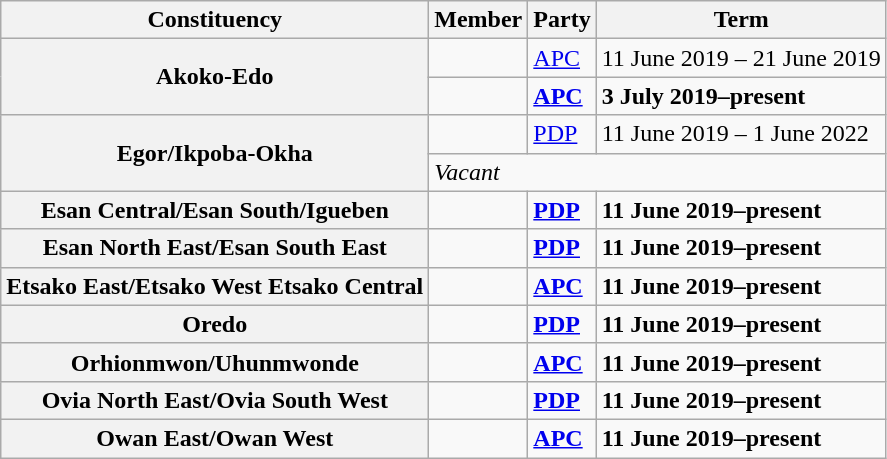<table class="wikitable">
<tr valign=bottom>
<th>Constituency</th>
<th>Member</th>
<th>Party</th>
<th>Term</th>
</tr>
<tr>
<th rowspan=2>Akoko-Edo</th>
<td style="opacity:.3;"></td>
<td><a href='#'>APC</a></td>
<td>11 June 2019 – 21 June 2019</td>
</tr>
<tr>
<td><strong></strong></td>
<td><strong><a href='#'>APC</a></strong></td>
<td><strong>3 July 2019–present</strong></td>
</tr>
<tr>
<th rowspan=2>Egor/Ikpoba-Okha</th>
<td style="opacity:.3;"></td>
<td><a href='#'>PDP</a></td>
<td>11 June 2019 – 1 June 2022</td>
</tr>
<tr>
<td colspan=3><em>Vacant</em></td>
</tr>
<tr>
<th>Esan Central/Esan South/Igueben</th>
<td><strong></strong></td>
<td><strong><a href='#'>PDP</a></strong></td>
<td><strong>11 June 2019–present</strong></td>
</tr>
<tr>
<th>Esan North East/Esan South East</th>
<td><strong></strong></td>
<td><strong><a href='#'>PDP</a></strong></td>
<td><strong>11 June 2019–present</strong></td>
</tr>
<tr>
<th>Etsako East/Etsako West Etsako Central</th>
<td><strong></strong></td>
<td><strong><a href='#'>APC</a></strong></td>
<td><strong>11 June 2019–present</strong></td>
</tr>
<tr>
<th>Oredo</th>
<td><strong></strong></td>
<td><strong><a href='#'>PDP</a></strong></td>
<td><strong>11 June 2019–present</strong></td>
</tr>
<tr>
<th>Orhionmwon/Uhunmwonde</th>
<td><strong></strong></td>
<td><strong><a href='#'>APC</a></strong></td>
<td><strong>11 June 2019–present</strong></td>
</tr>
<tr>
<th>Ovia North East/Ovia South West</th>
<td><strong></strong></td>
<td><strong><a href='#'>PDP</a></strong></td>
<td><strong>11 June 2019–present</strong></td>
</tr>
<tr>
<th>Owan East/Owan West</th>
<td><strong></strong></td>
<td><strong><a href='#'>APC</a></strong></td>
<td><strong>11 June 2019–present</strong></td>
</tr>
</table>
